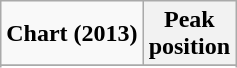<table class="wikitable sortable">
<tr>
<td align="center"><strong>Chart (2013)</strong></td>
<th align="left">Peak<br>position</th>
</tr>
<tr>
</tr>
<tr>
</tr>
<tr>
</tr>
<tr>
</tr>
</table>
